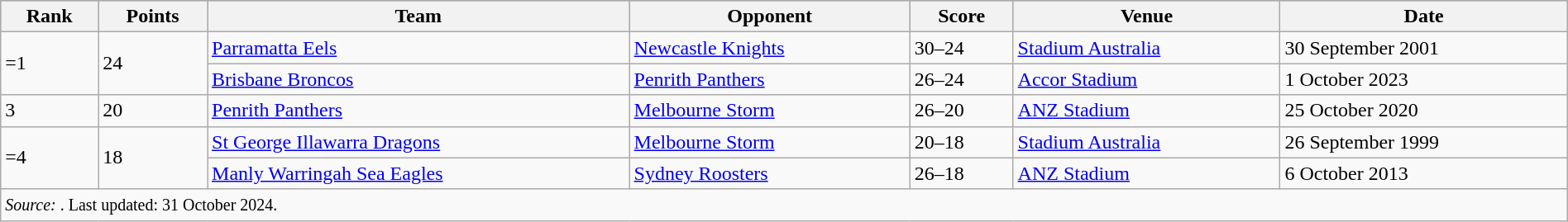<table class="wikitable" style="width:100%">
<tr style="background:#bdb76b;">
<th>Rank</th>
<th>Points</th>
<th>Team</th>
<th>Opponent</th>
<th>Score</th>
<th>Venue</th>
<th>Date</th>
</tr>
<tr>
<td rowspan="2">=1</td>
<td rowspan="2">24</td>
<td><a href='#'>Parramatta Eels</a></td>
<td><a href='#'>Newcastle Knights</a></td>
<td>30–24</td>
<td><a href='#'>Stadium Australia</a></td>
<td>30 September 2001</td>
</tr>
<tr>
<td><a href='#'>Brisbane Broncos</a></td>
<td><a href='#'>Penrith Panthers</a></td>
<td>26–24</td>
<td><a href='#'>Accor Stadium</a></td>
<td>1 October 2023</td>
</tr>
<tr>
<td>3</td>
<td>20</td>
<td><a href='#'>Penrith Panthers</a></td>
<td><a href='#'>Melbourne Storm</a></td>
<td>26–20</td>
<td><a href='#'>ANZ Stadium</a></td>
<td>25 October 2020</td>
</tr>
<tr>
<td rowspan="2">=4</td>
<td rowspan="2">18</td>
<td><a href='#'>St George Illawarra Dragons</a></td>
<td><a href='#'>Melbourne Storm</a></td>
<td>20–18</td>
<td><a href='#'>Stadium Australia</a></td>
<td>26 September 1999</td>
</tr>
<tr>
<td><a href='#'>Manly Warringah Sea Eagles</a></td>
<td><a href='#'>Sydney Roosters</a></td>
<td>26–18</td>
<td><a href='#'>ANZ Stadium</a></td>
<td>6 October 2013</td>
</tr>
<tr>
<td colspan=7><small><em>Source: </em>. Last updated: 31 October 2024.</small></td>
</tr>
</table>
